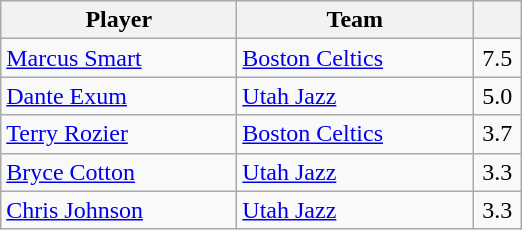<table class="wikitable" style="text-align:left">
<tr>
<th width="150px">Player</th>
<th width="150px">Team</th>
<th width="25px"></th>
</tr>
<tr>
<td><a href='#'>Marcus Smart</a></td>
<td><a href='#'>Boston Celtics</a></td>
<td align="center">7.5</td>
</tr>
<tr>
<td><a href='#'>Dante Exum</a></td>
<td><a href='#'>Utah Jazz</a></td>
<td align="center">5.0</td>
</tr>
<tr>
<td><a href='#'>Terry Rozier</a></td>
<td><a href='#'>Boston Celtics</a></td>
<td align="center">3.7</td>
</tr>
<tr>
<td><a href='#'>Bryce Cotton</a></td>
<td><a href='#'>Utah Jazz</a></td>
<td align="center">3.3</td>
</tr>
<tr>
<td><a href='#'>Chris Johnson</a></td>
<td><a href='#'>Utah Jazz</a></td>
<td align="center">3.3</td>
</tr>
</table>
